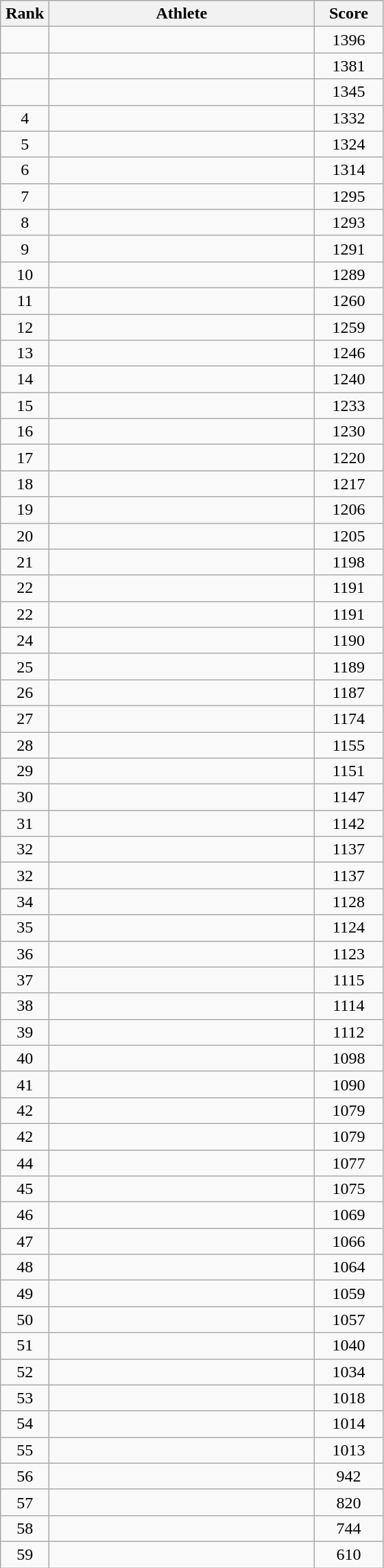<table class=wikitable style="text-align:center">
<tr>
<th width=40>Rank</th>
<th width=250>Athlete</th>
<th width=60>Score</th>
</tr>
<tr>
<td></td>
<td align=left></td>
<td>1396</td>
</tr>
<tr>
<td></td>
<td align=left></td>
<td>1381</td>
</tr>
<tr>
<td></td>
<td align=left></td>
<td>1345</td>
</tr>
<tr>
<td>4</td>
<td align=left></td>
<td>1332</td>
</tr>
<tr>
<td>5</td>
<td align=left></td>
<td>1324</td>
</tr>
<tr>
<td>6</td>
<td align=left></td>
<td>1314</td>
</tr>
<tr>
<td>7</td>
<td align=left></td>
<td>1295</td>
</tr>
<tr>
<td>8</td>
<td align=left></td>
<td>1293</td>
</tr>
<tr>
<td>9</td>
<td align=left></td>
<td>1291</td>
</tr>
<tr>
<td>10</td>
<td align=left></td>
<td>1289</td>
</tr>
<tr>
<td>11</td>
<td align=left></td>
<td>1260</td>
</tr>
<tr>
<td>12</td>
<td align=left></td>
<td>1259</td>
</tr>
<tr>
<td>13</td>
<td align=left></td>
<td>1246</td>
</tr>
<tr>
<td>14</td>
<td align=left></td>
<td>1240</td>
</tr>
<tr>
<td>15</td>
<td align=left></td>
<td>1233</td>
</tr>
<tr>
<td>16</td>
<td align=left></td>
<td>1230</td>
</tr>
<tr>
<td>17</td>
<td align=left></td>
<td>1220</td>
</tr>
<tr>
<td>18</td>
<td align=left></td>
<td>1217</td>
</tr>
<tr>
<td>19</td>
<td align=left></td>
<td>1206</td>
</tr>
<tr>
<td>20</td>
<td align=left></td>
<td>1205</td>
</tr>
<tr>
<td>21</td>
<td align=left></td>
<td>1198</td>
</tr>
<tr>
<td>22</td>
<td align=left></td>
<td>1191</td>
</tr>
<tr>
<td>22</td>
<td align=left></td>
<td>1191</td>
</tr>
<tr>
<td>24</td>
<td align=left></td>
<td>1190</td>
</tr>
<tr>
<td>25</td>
<td align=left></td>
<td>1189</td>
</tr>
<tr>
<td>26</td>
<td align=left></td>
<td>1187</td>
</tr>
<tr>
<td>27</td>
<td align=left></td>
<td>1174</td>
</tr>
<tr>
<td>28</td>
<td align=left></td>
<td>1155</td>
</tr>
<tr>
<td>29</td>
<td align=left></td>
<td>1151</td>
</tr>
<tr>
<td>30</td>
<td align=left></td>
<td>1147</td>
</tr>
<tr>
<td>31</td>
<td align=left></td>
<td>1142</td>
</tr>
<tr>
<td>32</td>
<td align=left></td>
<td>1137</td>
</tr>
<tr>
<td>32</td>
<td align=left></td>
<td>1137</td>
</tr>
<tr>
<td>34</td>
<td align=left></td>
<td>1128</td>
</tr>
<tr>
<td>35</td>
<td align=left></td>
<td>1124</td>
</tr>
<tr>
<td>36</td>
<td align=left></td>
<td>1123</td>
</tr>
<tr>
<td>37</td>
<td align=left></td>
<td>1115</td>
</tr>
<tr>
<td>38</td>
<td align=left></td>
<td>1114</td>
</tr>
<tr>
<td>39</td>
<td align=left></td>
<td>1112</td>
</tr>
<tr>
<td>40</td>
<td align=left></td>
<td>1098</td>
</tr>
<tr>
<td>41</td>
<td align=left></td>
<td>1090</td>
</tr>
<tr>
<td>42</td>
<td align=left></td>
<td>1079</td>
</tr>
<tr>
<td>42</td>
<td align=left></td>
<td>1079</td>
</tr>
<tr>
<td>44</td>
<td align=left></td>
<td>1077</td>
</tr>
<tr>
<td>45</td>
<td align=left></td>
<td>1075</td>
</tr>
<tr>
<td>46</td>
<td align=left></td>
<td>1069</td>
</tr>
<tr>
<td>47</td>
<td align=left></td>
<td>1066</td>
</tr>
<tr>
<td>48</td>
<td align=left></td>
<td>1064</td>
</tr>
<tr>
<td>49</td>
<td align=left></td>
<td>1059</td>
</tr>
<tr>
<td>50</td>
<td align=left></td>
<td>1057</td>
</tr>
<tr>
<td>51</td>
<td align=left></td>
<td>1040</td>
</tr>
<tr>
<td>52</td>
<td align=left></td>
<td>1034</td>
</tr>
<tr>
<td>53</td>
<td align=left></td>
<td>1018</td>
</tr>
<tr>
<td>54</td>
<td align=left></td>
<td>1014</td>
</tr>
<tr>
<td>55</td>
<td align=left></td>
<td>1013</td>
</tr>
<tr>
<td>56</td>
<td align=left></td>
<td>942</td>
</tr>
<tr>
<td>57</td>
<td align=left></td>
<td>820</td>
</tr>
<tr>
<td>58</td>
<td align=left></td>
<td>744</td>
</tr>
<tr>
<td>59</td>
<td align=left></td>
<td>610</td>
</tr>
</table>
